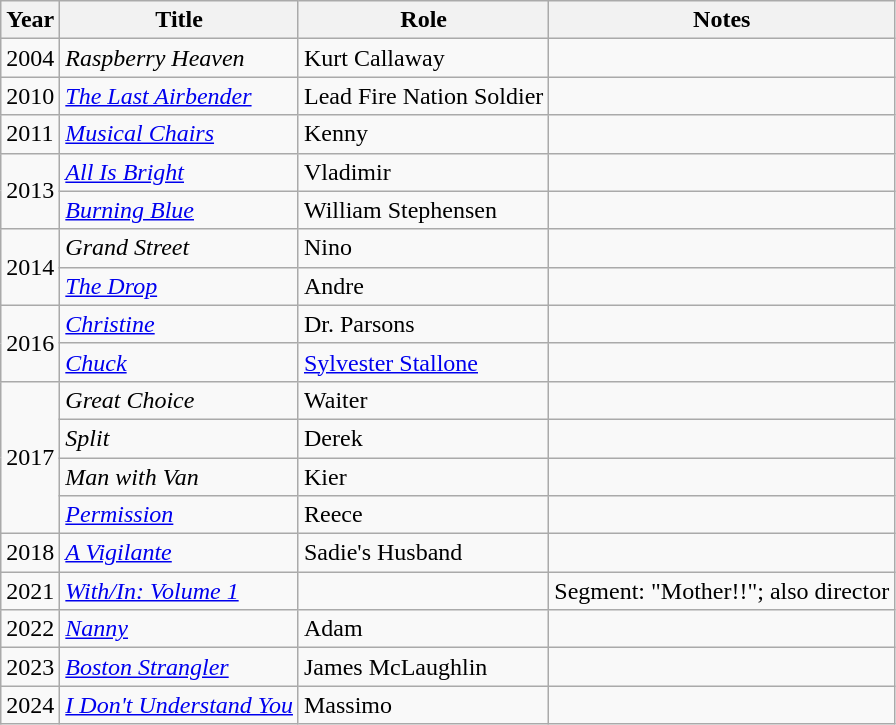<table class="wikitable sortable">
<tr>
<th>Year</th>
<th>Title</th>
<th>Role</th>
<th class="unsortable">Notes</th>
</tr>
<tr>
<td>2004</td>
<td><em>Raspberry Heaven</em></td>
<td>Kurt Callaway</td>
<td></td>
</tr>
<tr>
<td>2010</td>
<td><em><a href='#'>The Last Airbender</a></em></td>
<td>Lead Fire Nation Soldier</td>
<td></td>
</tr>
<tr>
<td>2011</td>
<td><em><a href='#'>Musical Chairs</a></em></td>
<td>Kenny</td>
<td></td>
</tr>
<tr>
<td rowspan="2">2013</td>
<td><em><a href='#'>All Is Bright</a></em></td>
<td>Vladimir</td>
<td></td>
</tr>
<tr>
<td><em><a href='#'>Burning Blue</a></em></td>
<td>William Stephensen</td>
<td></td>
</tr>
<tr>
<td rowspan="2">2014</td>
<td><em>Grand Street</em></td>
<td>Nino</td>
<td></td>
</tr>
<tr>
<td><em><a href='#'>The Drop</a></em></td>
<td>Andre</td>
<td></td>
</tr>
<tr>
<td rowspan="2">2016</td>
<td><em><a href='#'>Christine</a></em></td>
<td>Dr. Parsons</td>
<td></td>
</tr>
<tr>
<td><em><a href='#'>Chuck</a></em></td>
<td><a href='#'>Sylvester Stallone</a></td>
<td></td>
</tr>
<tr>
<td rowspan="4">2017</td>
<td><em>Great Choice</em></td>
<td>Waiter</td>
<td></td>
</tr>
<tr>
<td><em>Split</em></td>
<td>Derek</td>
<td></td>
</tr>
<tr>
<td><em>Man with Van</em></td>
<td>Kier</td>
<td></td>
</tr>
<tr>
<td><em><a href='#'>Permission</a></em></td>
<td>Reece</td>
<td></td>
</tr>
<tr>
<td>2018</td>
<td><em><a href='#'>A Vigilante</a></em></td>
<td>Sadie's Husband</td>
<td></td>
</tr>
<tr>
<td>2021</td>
<td><em><a href='#'>With/In: Volume 1</a></em></td>
<td></td>
<td>Segment: "Mother!!"; also director</td>
</tr>
<tr>
<td>2022</td>
<td><em><a href='#'>Nanny</a></em></td>
<td>Adam</td>
<td></td>
</tr>
<tr>
<td>2023</td>
<td><em><a href='#'>Boston Strangler</a></em></td>
<td>James McLaughlin</td>
<td></td>
</tr>
<tr>
<td>2024</td>
<td><em><a href='#'>I Don't Understand You</a></em></td>
<td>Massimo</td>
<td></td>
</tr>
</table>
